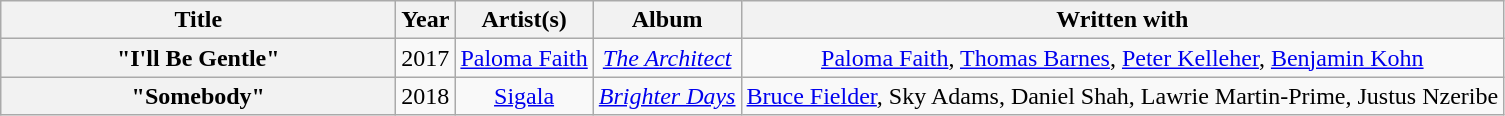<table class="wikitable plainrowheaders" style="text-align:center;">
<tr>
<th scope="col" style="width:16em;">Title</th>
<th scope="col" style="width:1em;">Year</th>
<th scope="col">Artist(s)</th>
<th scope="col">Album</th>
<th scope="col">Written with</th>
</tr>
<tr>
<th scope="row">"I'll Be Gentle"<br></th>
<td>2017</td>
<td><a href='#'>Paloma Faith</a></td>
<td><em><a href='#'>The Architect</a></em></td>
<td><a href='#'>Paloma Faith</a>, <a href='#'>Thomas Barnes</a>, <a href='#'>Peter Kelleher</a>, <a href='#'>Benjamin Kohn</a></td>
</tr>
<tr>
<th scope="row">"Somebody"<br></th>
<td>2018</td>
<td><a href='#'>Sigala</a></td>
<td><em><a href='#'>Brighter Days</a></em></td>
<td><a href='#'>Bruce Fielder</a>, Sky Adams, Daniel Shah, Lawrie Martin-Prime, Justus Nzeribe</td>
</tr>
</table>
